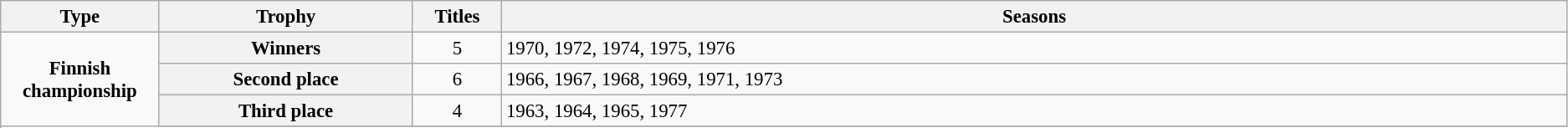<table class="wikitable plainrowheaders" style="font-size:95%; text-align:center;">
<tr>
<th style="width: 1%;">Type</th>
<th style="width: 5%;">Trophy</th>
<th style="width: 1%;">Titles</th>
<th style="width: 21%;">Seasons</th>
</tr>
<tr>
<td scope="rowgroup" rowspan="4"><strong>Finnish championship</strong></td>
<th scope="row">Winners</th>
<td>5</td>
<td align="left">1970, 1972, 1974, 1975, 1976</td>
</tr>
<tr>
<th scope="row">Second place</th>
<td>6</td>
<td align="left">1966, 1967, 1968, 1969, 1971, 1973</td>
</tr>
<tr>
<th scope="row">Third place</th>
<td>4</td>
<td align="left">1963, 1964, 1965, 1977</td>
</tr>
<tr>
</tr>
</table>
